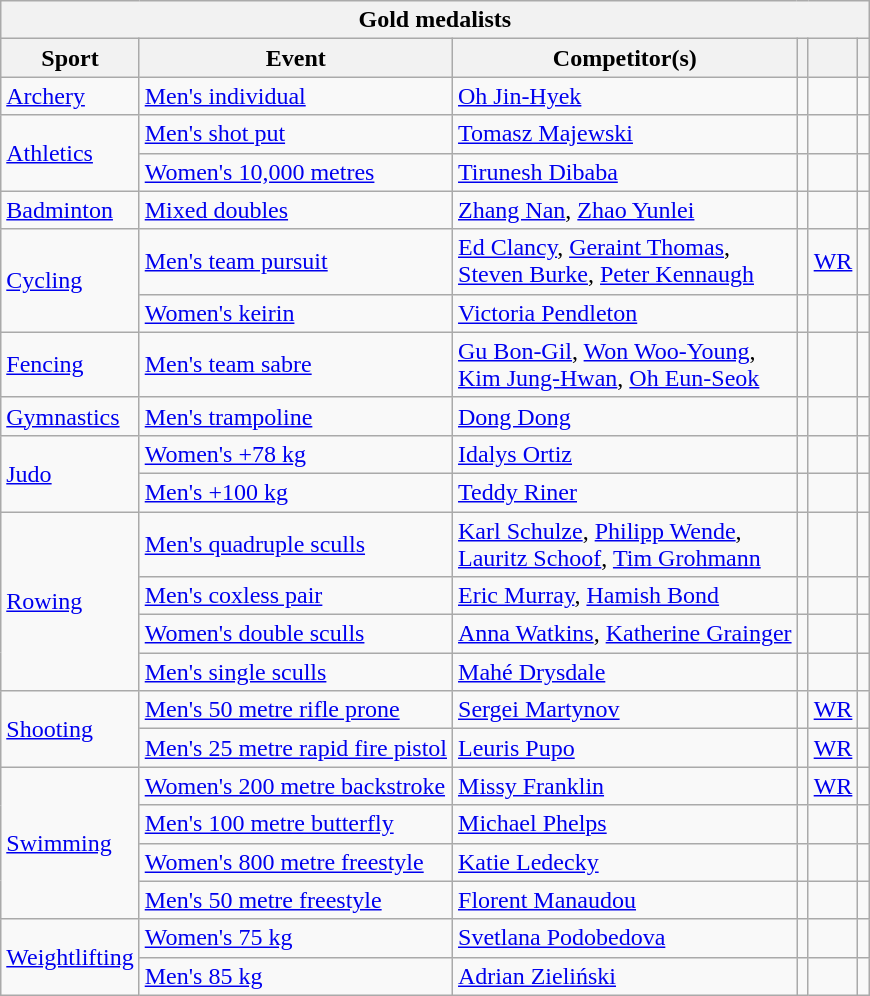<table class="wikitable">
<tr>
<th colspan="6">Gold medalists</th>
</tr>
<tr>
<th>Sport</th>
<th>Event</th>
<th>Competitor(s)</th>
<th></th>
<th></th>
<th></th>
</tr>
<tr>
<td><a href='#'>Archery</a></td>
<td><a href='#'>Men's individual</a></td>
<td><a href='#'>Oh Jin-Hyek</a></td>
<td></td>
<td></td>
<td></td>
</tr>
<tr>
<td rowspan="2"><a href='#'>Athletics</a></td>
<td><a href='#'>Men's shot put</a></td>
<td><a href='#'>Tomasz Majewski</a></td>
<td></td>
<td></td>
<td></td>
</tr>
<tr>
<td><a href='#'>Women's 10,000 metres</a></td>
<td><a href='#'>Tirunesh Dibaba</a></td>
<td></td>
<td></td>
<td></td>
</tr>
<tr>
<td><a href='#'>Badminton</a></td>
<td><a href='#'>Mixed doubles</a></td>
<td><a href='#'>Zhang Nan</a>, <a href='#'>Zhao Yunlei</a></td>
<td></td>
<td></td>
<td></td>
</tr>
<tr>
<td rowspan="2"><a href='#'>Cycling</a></td>
<td><a href='#'>Men's team pursuit</a></td>
<td><a href='#'>Ed Clancy</a>, <a href='#'>Geraint Thomas</a>,<br><a href='#'>Steven Burke</a>, <a href='#'>Peter Kennaugh</a></td>
<td></td>
<td><a href='#'>WR</a></td>
<td></td>
</tr>
<tr>
<td><a href='#'>Women's keirin</a></td>
<td><a href='#'>Victoria Pendleton</a></td>
<td></td>
<td></td>
<td></td>
</tr>
<tr>
<td><a href='#'>Fencing</a></td>
<td><a href='#'>Men's team sabre</a></td>
<td><a href='#'>Gu Bon-Gil</a>, <a href='#'>Won Woo-Young</a>,<br><a href='#'>Kim Jung-Hwan</a>, <a href='#'>Oh Eun-Seok</a></td>
<td></td>
<td></td>
<td></td>
</tr>
<tr>
<td><a href='#'>Gymnastics</a></td>
<td><a href='#'>Men's trampoline</a></td>
<td><a href='#'>Dong Dong</a></td>
<td></td>
<td></td>
<td></td>
</tr>
<tr>
<td rowspan="2"><a href='#'>Judo</a></td>
<td><a href='#'>Women's +78 kg</a></td>
<td><a href='#'>Idalys Ortiz</a></td>
<td></td>
<td></td>
<td></td>
</tr>
<tr>
<td><a href='#'>Men's +100 kg</a></td>
<td><a href='#'>Teddy Riner</a></td>
<td></td>
<td></td>
<td></td>
</tr>
<tr>
<td rowspan="4"><a href='#'>Rowing</a></td>
<td><a href='#'>Men's quadruple sculls</a></td>
<td><a href='#'>Karl Schulze</a>, <a href='#'>Philipp Wende</a>,<br><a href='#'>Lauritz Schoof</a>, <a href='#'>Tim Grohmann</a></td>
<td></td>
<td></td>
<td></td>
</tr>
<tr>
<td><a href='#'>Men's coxless pair</a></td>
<td><a href='#'>Eric Murray</a>, <a href='#'>Hamish Bond</a></td>
<td></td>
<td></td>
<td></td>
</tr>
<tr>
<td><a href='#'>Women's double sculls</a></td>
<td><a href='#'>Anna Watkins</a>, <a href='#'>Katherine Grainger</a></td>
<td></td>
<td></td>
<td></td>
</tr>
<tr>
<td><a href='#'>Men's single sculls</a></td>
<td><a href='#'>Mahé Drysdale</a></td>
<td></td>
<td></td>
<td></td>
</tr>
<tr>
<td rowspan="2"><a href='#'>Shooting</a></td>
<td><a href='#'>Men's 50 metre rifle prone</a></td>
<td><a href='#'>Sergei Martynov</a></td>
<td></td>
<td><a href='#'>WR</a></td>
<td></td>
</tr>
<tr>
<td><a href='#'>Men's 25 metre rapid fire pistol</a></td>
<td><a href='#'>Leuris Pupo</a></td>
<td></td>
<td><a href='#'>WR</a></td>
<td></td>
</tr>
<tr>
<td rowspan="4"><a href='#'>Swimming</a></td>
<td><a href='#'>Women's 200 metre backstroke</a></td>
<td><a href='#'>Missy Franklin</a></td>
<td></td>
<td><a href='#'>WR</a></td>
<td></td>
</tr>
<tr>
<td><a href='#'>Men's 100 metre butterfly</a></td>
<td><a href='#'>Michael Phelps</a></td>
<td></td>
<td></td>
<td></td>
</tr>
<tr>
<td><a href='#'>Women's 800 metre freestyle</a></td>
<td><a href='#'>Katie Ledecky</a></td>
<td></td>
<td></td>
<td></td>
</tr>
<tr>
<td><a href='#'>Men's 50 metre freestyle</a></td>
<td><a href='#'>Florent Manaudou</a></td>
<td></td>
<td></td>
<td></td>
</tr>
<tr>
<td rowspan="2"><a href='#'>Weightlifting</a></td>
<td><a href='#'>Women's 75 kg</a></td>
<td><a href='#'>Svetlana Podobedova</a></td>
<td></td>
<td></td>
<td></td>
</tr>
<tr>
<td><a href='#'>Men's 85 kg</a></td>
<td><a href='#'>Adrian Zieliński</a></td>
<td></td>
<td></td>
<td></td>
</tr>
</table>
